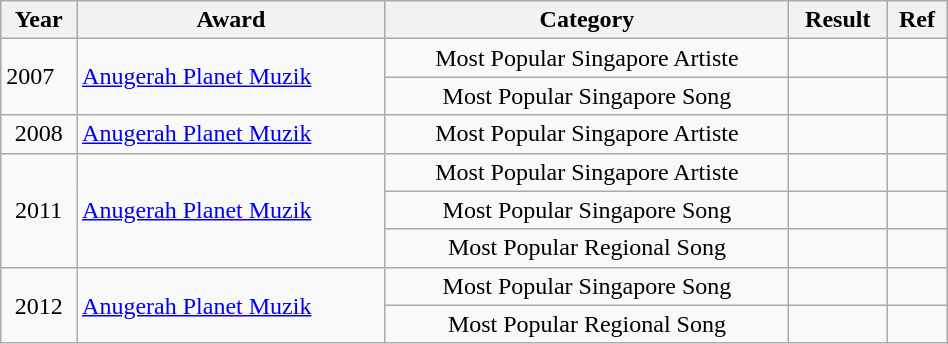<table class="wikitable" width="50%">
<tr>
<th>Year</th>
<th>Award</th>
<th>Category</th>
<th>Result</th>
<th>Ref</th>
</tr>
<tr>
<td rowspan="2">2007</td>
<td rowspan="2"><a href='#'>Anugerah Planet Muzik</a></td>
<td align="center">Most Popular Singapore Artiste</td>
<td></td>
<td></td>
</tr>
<tr>
<td align="center">Most Popular Singapore Song</td>
<td></td>
<td></td>
</tr>
<tr>
<td rowspan="1" align="center">2008</td>
<td rowspan="1"><a href='#'>Anugerah Planet Muzik</a></td>
<td align="center">Most Popular Singapore Artiste</td>
<td></td>
<td></td>
</tr>
<tr>
<td rowspan="3" align="center">2011</td>
<td rowspan="3"><a href='#'>Anugerah Planet Muzik</a></td>
<td align="center">Most Popular Singapore Artiste</td>
<td></td>
<td></td>
</tr>
<tr>
<td align="center">Most Popular Singapore Song</td>
<td></td>
<td></td>
</tr>
<tr>
<td align="center">Most Popular Regional Song</td>
<td></td>
<td></td>
</tr>
<tr>
<td rowspan="2" align="center">2012</td>
<td rowspan="2"><a href='#'>Anugerah Planet Muzik</a></td>
<td align="center">Most Popular Singapore Song</td>
<td></td>
<td></td>
</tr>
<tr>
<td align="center">Most Popular Regional Song</td>
<td></td>
<td></td>
</tr>
</table>
